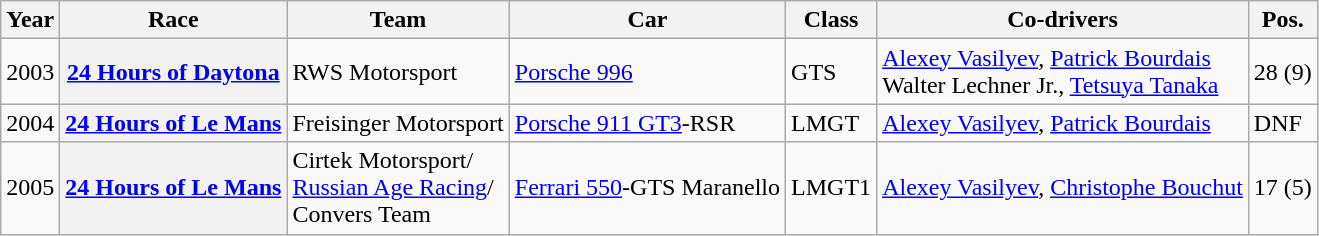<table class="wikitable">
<tr>
<th>Year</th>
<th>Race</th>
<th>Team</th>
<th>Car</th>
<th>Class</th>
<th>Co-drivers</th>
<th>Pos.</th>
</tr>
<tr>
<td>2003</td>
<th><a href='#'>24 Hours of Daytona</a></th>
<td>RWS Motorsport</td>
<td><a href='#'>Porsche 996</a></td>
<td>GTS</td>
<td> <a href='#'>Alexey Vasilyev</a>,  <a href='#'>Patrick Bourdais</a><br> Walter Lechner Jr.,  <a href='#'>Tetsuya Tanaka</a></td>
<td>28 (9)</td>
</tr>
<tr>
<td>2004</td>
<th><a href='#'>24 Hours of Le Mans</a></th>
<td>Freisinger Motorsport</td>
<td><a href='#'>Porsche 911 GT3</a>-RSR</td>
<td>LMGT</td>
<td> <a href='#'>Alexey Vasilyev</a>,  <a href='#'>Patrick Bourdais</a></td>
<td>DNF</td>
</tr>
<tr>
<td>2005</td>
<th><a href='#'>24 Hours of Le Mans</a></th>
<td>Cirtek Motorsport/<br><a href='#'>Russian Age Racing</a>/<br>Convers Team</td>
<td><a href='#'>Ferrari 550</a>-GTS Maranello</td>
<td>LMGT1</td>
<td> <a href='#'>Alexey Vasilyev</a>,  <a href='#'>Christophe Bouchut</a></td>
<td>17 (5)</td>
</tr>
</table>
